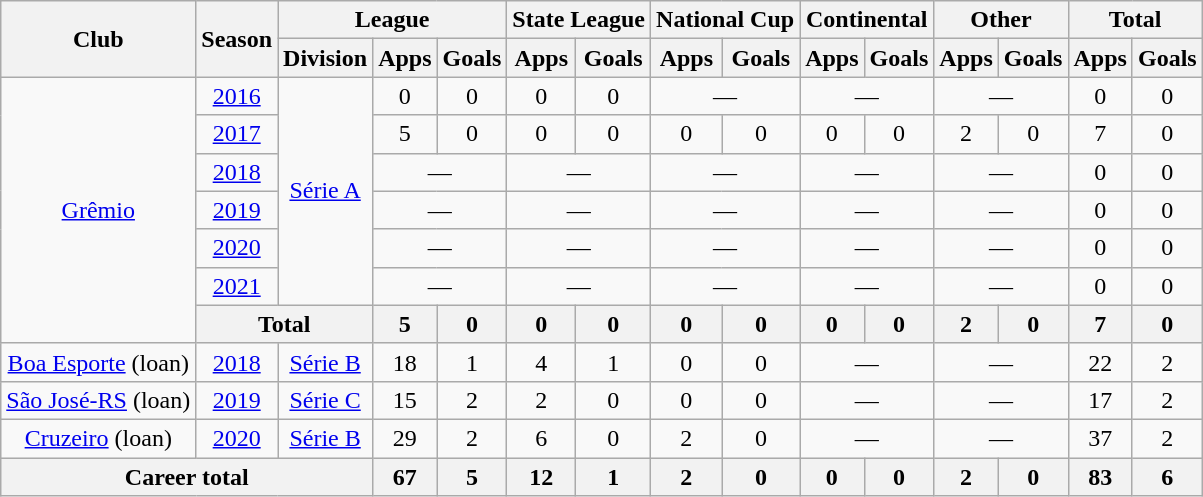<table class="wikitable" style="text-align: center">
<tr>
<th rowspan="2">Club</th>
<th rowspan="2">Season</th>
<th colspan="3">League</th>
<th colspan="2">State League</th>
<th colspan="2">National Cup</th>
<th colspan="2">Continental</th>
<th colspan="2">Other</th>
<th colspan="2">Total</th>
</tr>
<tr>
<th>Division</th>
<th>Apps</th>
<th>Goals</th>
<th>Apps</th>
<th>Goals</th>
<th>Apps</th>
<th>Goals</th>
<th>Apps</th>
<th>Goals</th>
<th>Apps</th>
<th>Goals</th>
<th>Apps</th>
<th>Goals</th>
</tr>
<tr>
<td rowspan=7><a href='#'>Grêmio</a></td>
<td><a href='#'>2016</a></td>
<td rowspan=6><a href='#'>Série A</a></td>
<td>0</td>
<td>0</td>
<td>0</td>
<td>0</td>
<td colspan="2">—</td>
<td colspan="2">—</td>
<td colspan="2">—</td>
<td>0</td>
<td>0</td>
</tr>
<tr>
<td><a href='#'>2017</a></td>
<td>5</td>
<td>0</td>
<td>0</td>
<td>0</td>
<td>0</td>
<td>0</td>
<td>0</td>
<td>0</td>
<td>2</td>
<td>0</td>
<td>7</td>
<td>0</td>
</tr>
<tr>
<td><a href='#'>2018</a></td>
<td colspan="2">—</td>
<td colspan="2">—</td>
<td colspan="2">—</td>
<td colspan="2">—</td>
<td colspan="2">—</td>
<td>0</td>
<td>0</td>
</tr>
<tr>
<td><a href='#'>2019</a></td>
<td colspan="2">—</td>
<td colspan="2">—</td>
<td colspan="2">—</td>
<td colspan="2">—</td>
<td colspan="2">—</td>
<td>0</td>
<td>0</td>
</tr>
<tr>
<td><a href='#'>2020</a></td>
<td colspan="2">—</td>
<td colspan="2">—</td>
<td colspan="2">—</td>
<td colspan="2">—</td>
<td colspan="2">—</td>
<td>0</td>
<td>0</td>
</tr>
<tr>
<td><a href='#'>2021</a></td>
<td colspan="2">—</td>
<td colspan="2">—</td>
<td colspan="2">—</td>
<td colspan="2">—</td>
<td colspan="2">—</td>
<td>0</td>
<td>0</td>
</tr>
<tr>
<th colspan=2>Total</th>
<th>5</th>
<th>0</th>
<th>0</th>
<th>0</th>
<th>0</th>
<th>0</th>
<th>0</th>
<th>0</th>
<th>2</th>
<th>0</th>
<th>7</th>
<th>0</th>
</tr>
<tr>
<td><a href='#'>Boa Esporte</a> (loan)</td>
<td><a href='#'>2018</a></td>
<td><a href='#'>Série B</a></td>
<td>18</td>
<td>1</td>
<td>4</td>
<td>1</td>
<td>0</td>
<td>0</td>
<td colspan="2">—</td>
<td colspan="2">—</td>
<td>22</td>
<td>2</td>
</tr>
<tr>
<td><a href='#'>São José-RS</a> (loan)</td>
<td><a href='#'>2019</a></td>
<td><a href='#'>Série C</a></td>
<td>15</td>
<td>2</td>
<td>2</td>
<td>0</td>
<td>0</td>
<td>0</td>
<td colspan="2">—</td>
<td colspan="2">—</td>
<td>17</td>
<td>2</td>
</tr>
<tr>
<td><a href='#'>Cruzeiro</a> (loan)</td>
<td><a href='#'>2020</a></td>
<td><a href='#'>Série B</a></td>
<td>29</td>
<td>2</td>
<td>6</td>
<td>0</td>
<td>2</td>
<td>0</td>
<td colspan="2">—</td>
<td colspan="2">—</td>
<td>37</td>
<td>2</td>
</tr>
<tr>
<th colspan="3"><strong>Career total</strong></th>
<th>67</th>
<th>5</th>
<th>12</th>
<th>1</th>
<th>2</th>
<th>0</th>
<th>0</th>
<th>0</th>
<th>2</th>
<th>0</th>
<th>83</th>
<th>6</th>
</tr>
</table>
